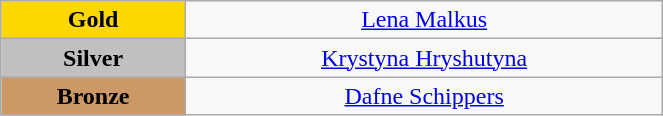<table class="wikitable" style="text-align:center; " width="35%">
<tr>
<td bgcolor="gold"><strong>Gold</strong></td>
<td><a href='#'>Lena Malkus</a><br>  <small><em></em></small></td>
</tr>
<tr>
<td bgcolor="silver"><strong>Silver</strong></td>
<td><a href='#'>Krystyna Hryshutyna</a><br>  <small><em></em></small></td>
</tr>
<tr>
<td bgcolor="CC9966"><strong>Bronze</strong></td>
<td><a href='#'>Dafne Schippers</a><br>  <small><em></em></small></td>
</tr>
</table>
